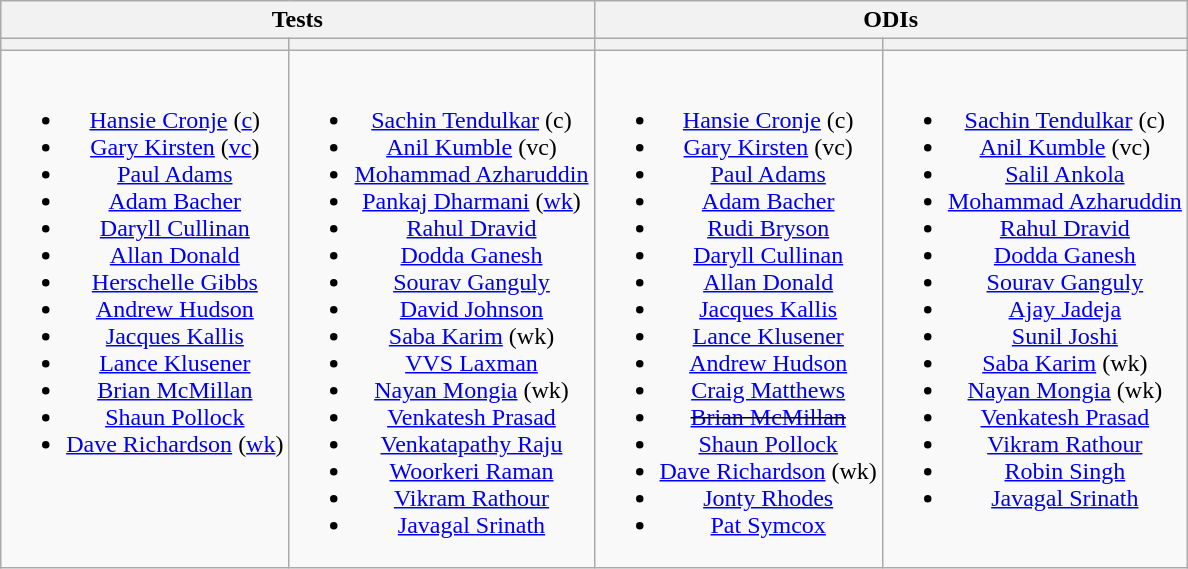<table class="wikitable" style="text-align:center; margin:auto">
<tr>
<th colspan=2>Tests</th>
<th colspan=2>ODIs</th>
</tr>
<tr>
<th></th>
<th></th>
<th></th>
<th></th>
</tr>
<tr style="vertical-align:top">
<td><br><ul><li><a href='#'>Hansie Cronje</a> (<a href='#'>c</a>)</li><li><a href='#'>Gary Kirsten</a> (<a href='#'>vc</a>)</li><li><a href='#'>Paul Adams</a></li><li><a href='#'>Adam Bacher</a></li><li><a href='#'>Daryll Cullinan</a></li><li><a href='#'>Allan Donald</a></li><li><a href='#'>Herschelle Gibbs</a></li><li><a href='#'>Andrew Hudson</a></li><li><a href='#'>Jacques Kallis</a></li><li><a href='#'>Lance Klusener</a></li><li><a href='#'>Brian McMillan</a></li><li><a href='#'>Shaun Pollock</a></li><li><a href='#'>Dave Richardson</a> (<a href='#'>wk</a>)</li></ul></td>
<td><br><ul><li><a href='#'>Sachin Tendulkar</a> (c)</li><li><a href='#'>Anil Kumble</a> (vc)</li><li><a href='#'>Mohammad Azharuddin</a></li><li><a href='#'>Pankaj Dharmani</a> (<a href='#'>wk</a>)</li><li><a href='#'>Rahul Dravid</a></li><li><a href='#'>Dodda Ganesh</a></li><li><a href='#'>Sourav Ganguly</a></li><li><a href='#'>David Johnson</a></li><li><a href='#'>Saba Karim</a> (wk)</li><li><a href='#'>VVS Laxman</a></li><li><a href='#'>Nayan Mongia</a> (wk)</li><li><a href='#'>Venkatesh Prasad</a></li><li><a href='#'>Venkatapathy Raju</a></li><li><a href='#'>Woorkeri Raman</a></li><li><a href='#'>Vikram Rathour</a></li><li><a href='#'>Javagal Srinath</a></li></ul></td>
<td><br><ul><li><a href='#'>Hansie Cronje</a> (c)</li><li><a href='#'>Gary Kirsten</a> (vc)</li><li><a href='#'>Paul Adams</a></li><li><a href='#'>Adam Bacher</a></li><li><a href='#'>Rudi Bryson</a></li><li><a href='#'>Daryll Cullinan</a></li><li><a href='#'>Allan Donald</a></li><li><a href='#'>Jacques Kallis</a></li><li><a href='#'>Lance Klusener</a></li><li><a href='#'>Andrew Hudson</a></li><li><a href='#'>Craig Matthews</a></li><li><s><a href='#'>Brian McMillan</a></s></li><li><a href='#'>Shaun Pollock</a></li><li><a href='#'>Dave Richardson</a> (wk)</li><li><a href='#'>Jonty Rhodes</a></li><li><a href='#'>Pat Symcox</a></li></ul></td>
<td><br><ul><li><a href='#'>Sachin Tendulkar</a> (c)</li><li><a href='#'>Anil Kumble</a> (vc)</li><li><a href='#'>Salil Ankola</a></li><li><a href='#'>Mohammad Azharuddin</a></li><li><a href='#'>Rahul Dravid</a></li><li><a href='#'>Dodda Ganesh</a></li><li><a href='#'>Sourav Ganguly</a></li><li><a href='#'>Ajay Jadeja</a></li><li><a href='#'>Sunil Joshi</a></li><li><a href='#'>Saba Karim</a> (wk)</li><li><a href='#'>Nayan Mongia</a> (wk)</li><li><a href='#'>Venkatesh Prasad</a></li><li><a href='#'>Vikram Rathour</a></li><li><a href='#'>Robin Singh</a></li><li><a href='#'>Javagal Srinath</a></li></ul></td>
</tr>
</table>
